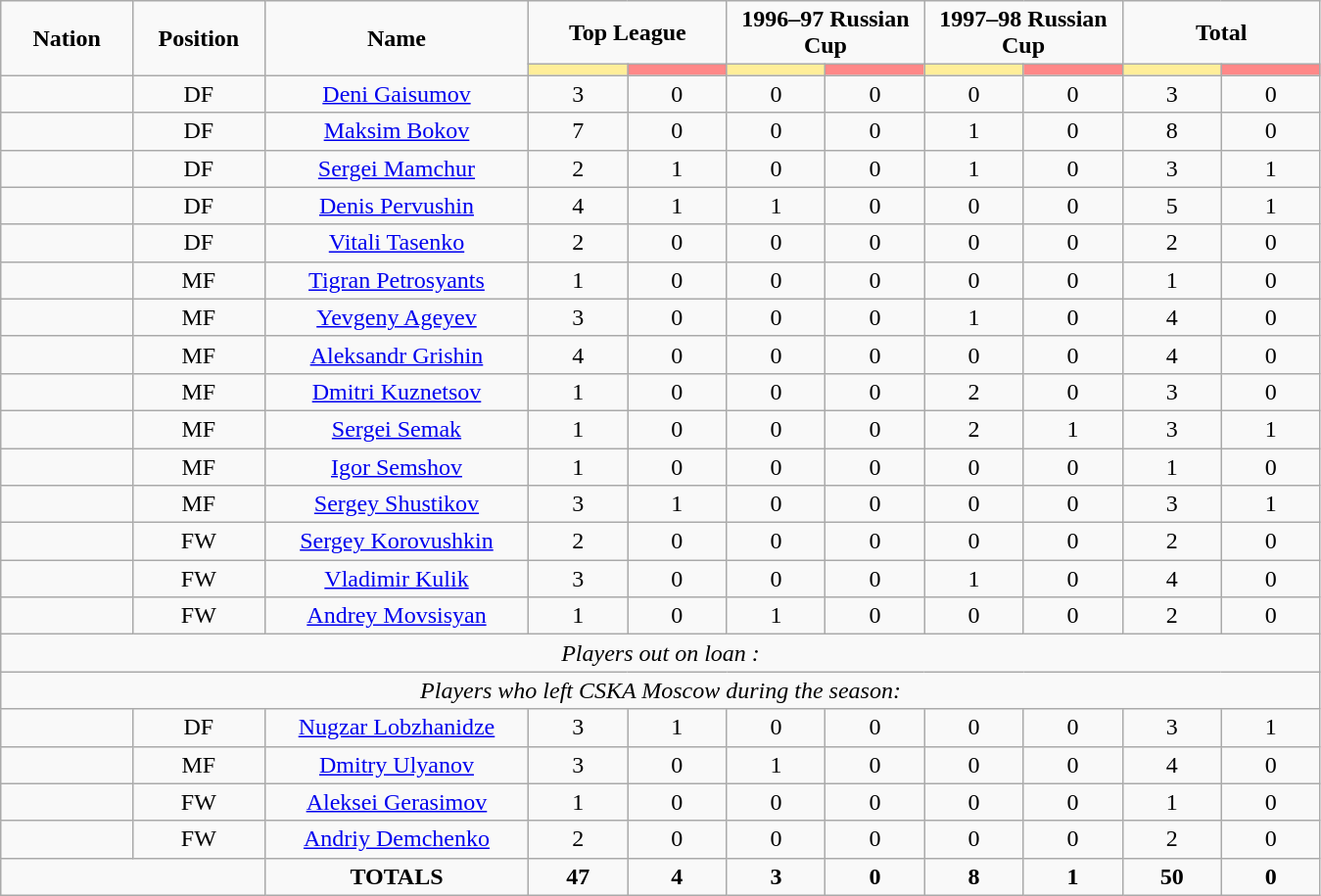<table class="wikitable" style="font-size: 100%; text-align: center;">
<tr>
<td rowspan="2" width="10%" align="center"><strong>Nation</strong></td>
<td rowspan="2" width="10%" align="center"><strong>Position</strong></td>
<td rowspan="2" width="20%" align="center"><strong>Name</strong></td>
<td colspan="2" align="center"><strong>Top League</strong></td>
<td colspan="2" align="center"><strong>1996–97 Russian Cup</strong></td>
<td colspan="2" align="center"><strong>1997–98 Russian Cup</strong></td>
<td colspan="2" align="center"><strong>Total</strong></td>
</tr>
<tr>
<th width=60 style="background: #FFEE99"></th>
<th width=60 style="background: #FF8888"></th>
<th width=60 style="background: #FFEE99"></th>
<th width=60 style="background: #FF8888"></th>
<th width=60 style="background: #FFEE99"></th>
<th width=60 style="background: #FF8888"></th>
<th width=60 style="background: #FFEE99"></th>
<th width=60 style="background: #FF8888"></th>
</tr>
<tr>
<td></td>
<td>DF</td>
<td><a href='#'>Deni Gaisumov</a></td>
<td>3</td>
<td>0</td>
<td>0</td>
<td>0</td>
<td>0</td>
<td>0</td>
<td>3</td>
<td>0</td>
</tr>
<tr>
<td></td>
<td>DF</td>
<td><a href='#'>Maksim Bokov</a></td>
<td>7</td>
<td>0</td>
<td>0</td>
<td>0</td>
<td>1</td>
<td>0</td>
<td>8</td>
<td>0</td>
</tr>
<tr>
<td></td>
<td>DF</td>
<td><a href='#'>Sergei Mamchur</a></td>
<td>2</td>
<td>1</td>
<td>0</td>
<td>0</td>
<td>1</td>
<td>0</td>
<td>3</td>
<td>1</td>
</tr>
<tr>
<td></td>
<td>DF</td>
<td><a href='#'>Denis Pervushin</a></td>
<td>4</td>
<td>1</td>
<td>1</td>
<td>0</td>
<td>0</td>
<td>0</td>
<td>5</td>
<td>1</td>
</tr>
<tr>
<td></td>
<td>DF</td>
<td><a href='#'>Vitali Tasenko</a></td>
<td>2</td>
<td>0</td>
<td>0</td>
<td>0</td>
<td>0</td>
<td>0</td>
<td>2</td>
<td>0</td>
</tr>
<tr>
<td></td>
<td>MF</td>
<td><a href='#'>Tigran Petrosyants</a></td>
<td>1</td>
<td>0</td>
<td>0</td>
<td>0</td>
<td>0</td>
<td>0</td>
<td>1</td>
<td>0</td>
</tr>
<tr>
<td></td>
<td>MF</td>
<td><a href='#'>Yevgeny Ageyev</a></td>
<td>3</td>
<td>0</td>
<td>0</td>
<td>0</td>
<td>1</td>
<td>0</td>
<td>4</td>
<td>0</td>
</tr>
<tr>
<td></td>
<td>MF</td>
<td><a href='#'>Aleksandr Grishin</a></td>
<td>4</td>
<td>0</td>
<td>0</td>
<td>0</td>
<td>0</td>
<td>0</td>
<td>4</td>
<td>0</td>
</tr>
<tr>
<td></td>
<td>MF</td>
<td><a href='#'>Dmitri Kuznetsov</a></td>
<td>1</td>
<td>0</td>
<td>0</td>
<td>0</td>
<td>2</td>
<td>0</td>
<td>3</td>
<td>0</td>
</tr>
<tr>
<td></td>
<td>MF</td>
<td><a href='#'>Sergei Semak</a></td>
<td>1</td>
<td>0</td>
<td>0</td>
<td>0</td>
<td>2</td>
<td>1</td>
<td>3</td>
<td>1</td>
</tr>
<tr>
<td></td>
<td>MF</td>
<td><a href='#'>Igor Semshov</a></td>
<td>1</td>
<td>0</td>
<td>0</td>
<td>0</td>
<td>0</td>
<td>0</td>
<td>1</td>
<td>0</td>
</tr>
<tr>
<td></td>
<td>MF</td>
<td><a href='#'>Sergey Shustikov</a></td>
<td>3</td>
<td>1</td>
<td>0</td>
<td>0</td>
<td>0</td>
<td>0</td>
<td>3</td>
<td>1</td>
</tr>
<tr>
<td></td>
<td>FW</td>
<td><a href='#'>Sergey Korovushkin</a></td>
<td>2</td>
<td>0</td>
<td>0</td>
<td>0</td>
<td>0</td>
<td>0</td>
<td>2</td>
<td>0</td>
</tr>
<tr>
<td></td>
<td>FW</td>
<td><a href='#'>Vladimir Kulik</a></td>
<td>3</td>
<td>0</td>
<td>0</td>
<td>0</td>
<td>1</td>
<td>0</td>
<td>4</td>
<td>0</td>
</tr>
<tr>
<td></td>
<td>FW</td>
<td><a href='#'>Andrey Movsisyan</a></td>
<td>1</td>
<td>0</td>
<td>1</td>
<td>0</td>
<td>0</td>
<td>0</td>
<td>2</td>
<td>0</td>
</tr>
<tr>
<td colspan="14"><em>Players out on loan :</em></td>
</tr>
<tr>
<td colspan="14"><em>Players who left CSKA Moscow during the season:</em></td>
</tr>
<tr>
<td></td>
<td>DF</td>
<td><a href='#'>Nugzar Lobzhanidze</a></td>
<td>3</td>
<td>1</td>
<td>0</td>
<td>0</td>
<td>0</td>
<td>0</td>
<td>3</td>
<td>1</td>
</tr>
<tr>
<td></td>
<td>MF</td>
<td><a href='#'>Dmitry Ulyanov</a></td>
<td>3</td>
<td>0</td>
<td>1</td>
<td>0</td>
<td>0</td>
<td>0</td>
<td>4</td>
<td>0</td>
</tr>
<tr>
<td></td>
<td>FW</td>
<td><a href='#'>Aleksei Gerasimov</a></td>
<td>1</td>
<td>0</td>
<td>0</td>
<td>0</td>
<td>0</td>
<td>0</td>
<td>1</td>
<td>0</td>
</tr>
<tr>
<td></td>
<td>FW</td>
<td><a href='#'>Andriy Demchenko</a></td>
<td>2</td>
<td>0</td>
<td>0</td>
<td>0</td>
<td>0</td>
<td>0</td>
<td>2</td>
<td>0</td>
</tr>
<tr>
<td colspan="2"></td>
<td><strong>TOTALS</strong></td>
<td><strong>47</strong></td>
<td><strong>4</strong></td>
<td><strong>3</strong></td>
<td><strong>0</strong></td>
<td><strong>8</strong></td>
<td><strong>1</strong></td>
<td><strong>50</strong></td>
<td><strong>0</strong></td>
</tr>
</table>
